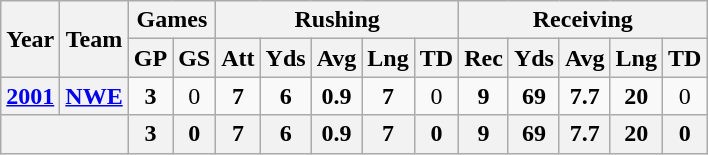<table class="wikitable" style="text-align:center;">
<tr>
<th rowspan="2">Year</th>
<th rowspan="2">Team</th>
<th colspan="2">Games</th>
<th colspan="5">Rushing</th>
<th colspan="5">Receiving</th>
</tr>
<tr>
<th>GP</th>
<th>GS</th>
<th>Att</th>
<th>Yds</th>
<th>Avg</th>
<th>Lng</th>
<th>TD</th>
<th>Rec</th>
<th>Yds</th>
<th>Avg</th>
<th>Lng</th>
<th>TD</th>
</tr>
<tr>
<th><a href='#'>2001</a></th>
<th><a href='#'>NWE</a></th>
<td><strong>3</strong></td>
<td>0</td>
<td><strong>7</strong></td>
<td><strong>6</strong></td>
<td><strong>0.9</strong></td>
<td><strong>7</strong></td>
<td>0</td>
<td><strong>9</strong></td>
<td><strong>69</strong></td>
<td><strong>7.7</strong></td>
<td><strong>20</strong></td>
<td>0</td>
</tr>
<tr>
<th colspan="2"></th>
<th>3</th>
<th>0</th>
<th>7</th>
<th>6</th>
<th>0.9</th>
<th>7</th>
<th>0</th>
<th>9</th>
<th>69</th>
<th>7.7</th>
<th>20</th>
<th>0</th>
</tr>
</table>
